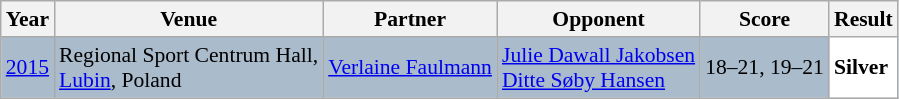<table class="sortable wikitable" style="font-size: 90%;">
<tr>
<th>Year</th>
<th>Venue</th>
<th>Partner</th>
<th>Opponent</th>
<th>Score</th>
<th>Result</th>
</tr>
<tr style="background:#AABBCC">
<td align="center"><a href='#'>2015</a></td>
<td align="left">Regional Sport Centrum Hall,<br><a href='#'>Lubin</a>, Poland</td>
<td align="left"> <a href='#'>Verlaine Faulmann</a></td>
<td align="left"> <a href='#'>Julie Dawall Jakobsen</a><br> <a href='#'>Ditte Søby Hansen</a></td>
<td align="left">18–21, 19–21</td>
<td style="text-align:left; background:white"> <strong>Silver</strong></td>
</tr>
</table>
